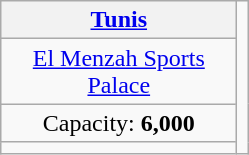<table class="wikitable" style="text-align:center">
<tr>
<th><a href='#'>Tunis</a></th>
<td rowspan=4></td>
</tr>
<tr>
<td width=150px><a href='#'>El Menzah Sports Palace</a></td>
</tr>
<tr>
<td>Capacity: <strong>6,000</strong></td>
</tr>
<tr>
<td></td>
</tr>
</table>
